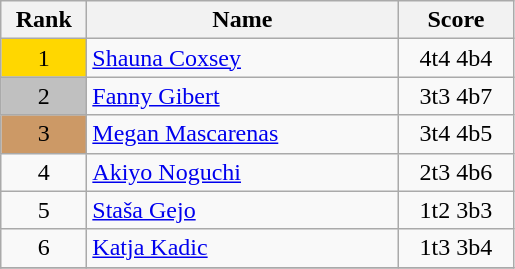<table class="wikitable">
<tr>
<th width = "50">Rank</th>
<th width = "200">Name</th>
<th width = "70">Score</th>
</tr>
<tr>
<td align="center" style="background: gold">1</td>
<td> <a href='#'>Shauna Coxsey</a></td>
<td align="center">4t4 4b4</td>
</tr>
<tr>
<td align="center" style="background: silver">2</td>
<td> <a href='#'>Fanny Gibert</a></td>
<td align="center">3t3 4b7</td>
</tr>
<tr>
<td align="center" style="background: #cc9966">3</td>
<td> <a href='#'>Megan Mascarenas</a></td>
<td align="center">3t4 4b5</td>
</tr>
<tr>
<td align="center">4</td>
<td> <a href='#'>Akiyo Noguchi</a></td>
<td align="center">2t3 4b6</td>
</tr>
<tr>
<td align="center">5</td>
<td> <a href='#'>Staša Gejo</a></td>
<td align="center">1t2 3b3</td>
</tr>
<tr>
<td align="center">6</td>
<td> <a href='#'>Katja Kadic</a></td>
<td align="center">1t3 3b4</td>
</tr>
<tr>
</tr>
</table>
